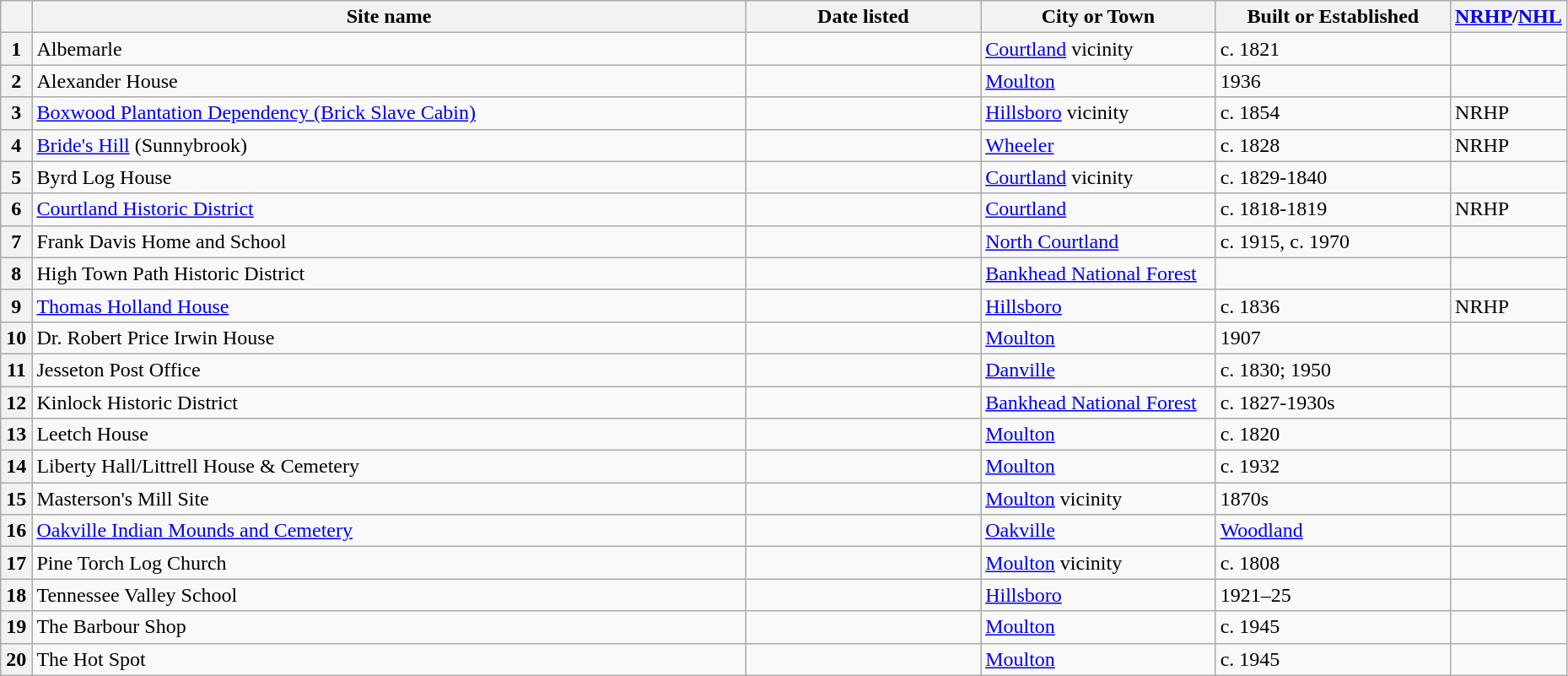<table class="wikitable" style="width:98%">
<tr>
<th width = 2% ></th>
<th><strong>Site name</strong></th>
<th width = 15% ><strong>Date listed</strong></th>
<th width = 15% ><strong>City or Town</strong></th>
<th width = 15% ><strong>Built or Established</strong></th>
<th width = 5%  ><strong><a href='#'>NRHP</a>/<a href='#'>NHL</a></strong></th>
</tr>
<tr ->
<th>1</th>
<td>Albemarle</td>
<td></td>
<td><a href='#'>Courtland</a> vicinity</td>
<td>c. 1821</td>
<td></td>
</tr>
<tr ->
<th>2</th>
<td>Alexander House</td>
<td></td>
<td><a href='#'>Moulton</a></td>
<td>1936</td>
<td></td>
</tr>
<tr ->
<th>3</th>
<td><a href='#'>Boxwood Plantation Dependency (Brick Slave Cabin)</a></td>
<td></td>
<td><a href='#'>Hillsboro</a> vicinity</td>
<td>c. 1854</td>
<td>NRHP</td>
</tr>
<tr ->
<th>4</th>
<td><a href='#'>Bride's Hill</a> (Sunnybrook)</td>
<td></td>
<td><a href='#'>Wheeler</a></td>
<td>c. 1828</td>
<td>NRHP</td>
</tr>
<tr ->
<th>5</th>
<td>Byrd Log House</td>
<td></td>
<td><a href='#'>Courtland</a> vicinity</td>
<td>c. 1829-1840</td>
<td></td>
</tr>
<tr ->
<th>6</th>
<td><a href='#'>Courtland Historic District</a></td>
<td></td>
<td><a href='#'>Courtland</a></td>
<td>c. 1818-1819</td>
<td>NRHP</td>
</tr>
<tr ->
<th>7</th>
<td>Frank Davis Home and School</td>
<td></td>
<td><a href='#'>North Courtland</a></td>
<td>c. 1915, c. 1970</td>
<td></td>
</tr>
<tr ->
<th>8</th>
<td>High Town Path Historic District</td>
<td></td>
<td><a href='#'>Bankhead National Forest</a></td>
<td></td>
<td></td>
</tr>
<tr ->
<th>9</th>
<td><a href='#'>Thomas Holland House</a></td>
<td></td>
<td><a href='#'>Hillsboro</a></td>
<td>c. 1836</td>
<td>NRHP</td>
</tr>
<tr ->
<th>10</th>
<td>Dr. Robert Price Irwin House</td>
<td></td>
<td><a href='#'>Moulton</a></td>
<td>1907</td>
<td></td>
</tr>
<tr ->
<th>11</th>
<td>Jesseton Post Office</td>
<td></td>
<td><a href='#'>Danville</a></td>
<td>c. 1830; 1950</td>
<td></td>
</tr>
<tr ->
<th>12</th>
<td>Kinlock Historic District</td>
<td></td>
<td><a href='#'>Bankhead National Forest</a></td>
<td>c. 1827-1930s</td>
<td></td>
</tr>
<tr ->
<th>13</th>
<td>Leetch House</td>
<td></td>
<td><a href='#'>Moulton</a></td>
<td>c. 1820</td>
<td></td>
</tr>
<tr ->
<th>14</th>
<td>Liberty Hall/Littrell House & Cemetery</td>
<td></td>
<td><a href='#'>Moulton</a></td>
<td>c. 1932</td>
<td></td>
</tr>
<tr ->
<th>15</th>
<td>Masterson's Mill Site</td>
<td></td>
<td><a href='#'>Moulton</a> vicinity</td>
<td>1870s</td>
<td></td>
</tr>
<tr ->
<th>16</th>
<td><a href='#'>Oakville Indian Mounds and Cemetery</a></td>
<td></td>
<td><a href='#'>Oakville</a></td>
<td><a href='#'>Woodland</a></td>
<td></td>
</tr>
<tr ->
<th>17</th>
<td>Pine Torch Log Church</td>
<td></td>
<td><a href='#'>Moulton</a> vicinity</td>
<td>c. 1808</td>
<td></td>
</tr>
<tr ->
<th>18</th>
<td>Tennessee Valley School</td>
<td></td>
<td><a href='#'>Hillsboro</a></td>
<td>1921–25</td>
<td></td>
</tr>
<tr ->
<th>19</th>
<td>The Barbour Shop</td>
<td></td>
<td><a href='#'>Moulton</a></td>
<td>c. 1945</td>
<td></td>
</tr>
<tr ->
<th>20</th>
<td>The Hot Spot</td>
<td></td>
<td><a href='#'>Moulton</a></td>
<td>c. 1945</td>
<td></td>
</tr>
</table>
